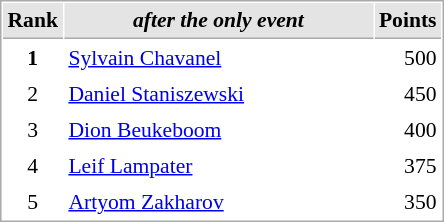<table cellspacing="1" cellpadding="3" style="border:1px solid #aaa; font-size:90%;">
<tr style="background:#e4e4e4;">
<th style="border-bottom:1px solid #aaa; width:10px;">Rank</th>
<th style="border-bottom:1px solid #aaa; width:200px; white-space:nowrap;"><em>after the only event</em> </th>
<th style="border-bottom:1px solid #aaa; width:20px;">Points</th>
</tr>
<tr>
<td style="text-align:center;"><strong>1</strong></td>
<td> <a href='#'>Sylvain Chavanel</a></td>
<td align="right">500</td>
</tr>
<tr>
<td style="text-align:center;">2</td>
<td>  <a href='#'>Daniel Staniszewski</a></td>
<td align="right">450</td>
</tr>
<tr>
<td style="text-align:center;">3</td>
<td> <a href='#'>Dion Beukeboom</a></td>
<td align="right">400</td>
</tr>
<tr>
<td style="text-align:center;">4</td>
<td> <a href='#'>Leif Lampater</a></td>
<td align="right">375</td>
</tr>
<tr>
<td style="text-align:center;">5</td>
<td> <a href='#'>Artyom Zakharov</a></td>
<td align="right">350</td>
</tr>
</table>
